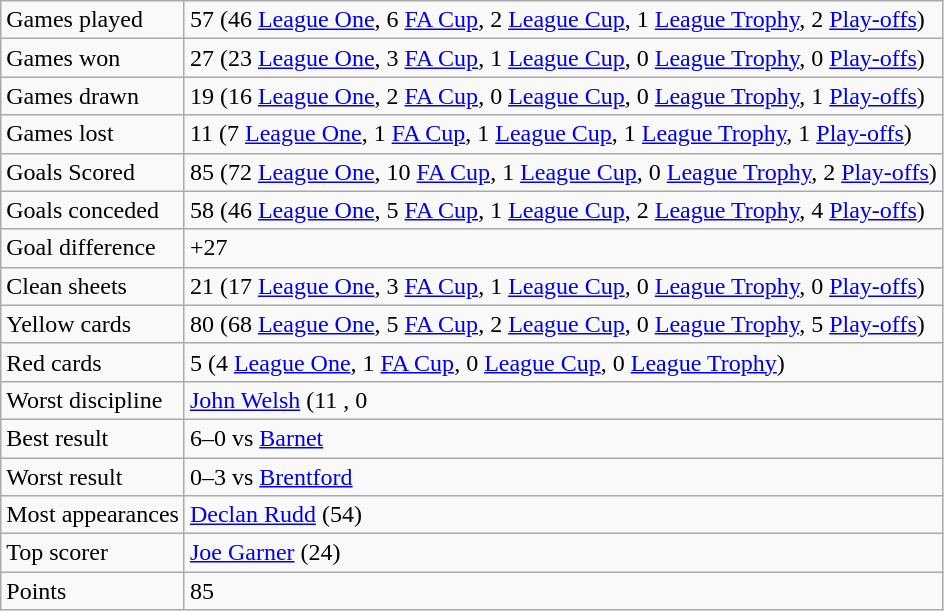<table class="wikitable">
<tr>
<td>Games played</td>
<td>57 (46 <a href='#'>League One</a>, 6 <a href='#'>FA Cup</a>, 2 <a href='#'>League Cup</a>, 1 <a href='#'>League Trophy</a>, 2 <a href='#'>Play-offs</a>)</td>
</tr>
<tr>
<td>Games won</td>
<td>27 (23 <a href='#'>League One</a>, 3 <a href='#'>FA Cup</a>, 1 <a href='#'>League Cup</a>, 0 <a href='#'>League Trophy</a>, 0 <a href='#'>Play-offs</a>)</td>
</tr>
<tr>
<td>Games drawn</td>
<td>19 (16 <a href='#'>League One</a>, 2 <a href='#'>FA Cup</a>, 0 <a href='#'>League Cup</a>, 0 <a href='#'>League Trophy</a>, 1 <a href='#'>Play-offs</a>)</td>
</tr>
<tr>
<td>Games lost</td>
<td>11 (7 <a href='#'>League One</a>, 1 <a href='#'>FA Cup</a>, 1 <a href='#'>League Cup</a>, 1 <a href='#'>League Trophy</a>, 1 <a href='#'>Play-offs</a>)</td>
</tr>
<tr>
<td>Goals Scored</td>
<td>85 (72 <a href='#'>League One</a>, 10 <a href='#'>FA Cup</a>, 1 <a href='#'>League Cup</a>, 0 <a href='#'>League Trophy</a>, 2 <a href='#'>Play-offs</a>)</td>
</tr>
<tr>
<td>Goals conceded</td>
<td>58 (46 <a href='#'>League One</a>, 5 <a href='#'>FA Cup</a>, 1 <a href='#'>League Cup</a>, 2 <a href='#'>League Trophy</a>, 4 <a href='#'>Play-offs</a>)</td>
</tr>
<tr>
<td>Goal difference</td>
<td>+27</td>
</tr>
<tr>
<td>Clean sheets</td>
<td>21 (17 <a href='#'>League One</a>, 3 <a href='#'>FA Cup</a>, 1 <a href='#'>League Cup</a>, 0 <a href='#'>League Trophy</a>, 0 <a href='#'>Play-offs</a>)</td>
</tr>
<tr>
<td>Yellow cards</td>
<td>80 (68 <a href='#'>League One</a>, 5 <a href='#'>FA Cup</a>, 2 <a href='#'>League Cup</a>, 0 <a href='#'>League Trophy</a>, 5 <a href='#'>Play-offs</a>)</td>
</tr>
<tr>
<td>Red cards</td>
<td>5 (4 <a href='#'>League One</a>, 1 <a href='#'>FA Cup</a>, 0 <a href='#'>League Cup</a>, 0 <a href='#'>League Trophy</a>)</td>
</tr>
<tr>
<td>Worst discipline</td>
<td><a href='#'>John Welsh</a> (11 , 0 </td>
</tr>
<tr>
<td>Best result</td>
<td>6–0 vs <a href='#'>Barnet</a></td>
</tr>
<tr>
<td>Worst result</td>
<td>0–3 vs <a href='#'>Brentford</a></td>
</tr>
<tr>
<td>Most appearances</td>
<td><a href='#'>Declan Rudd</a> (54)</td>
</tr>
<tr>
<td>Top scorer</td>
<td><a href='#'>Joe Garner</a> (24)</td>
</tr>
<tr>
<td>Points</td>
<td>85</td>
</tr>
</table>
